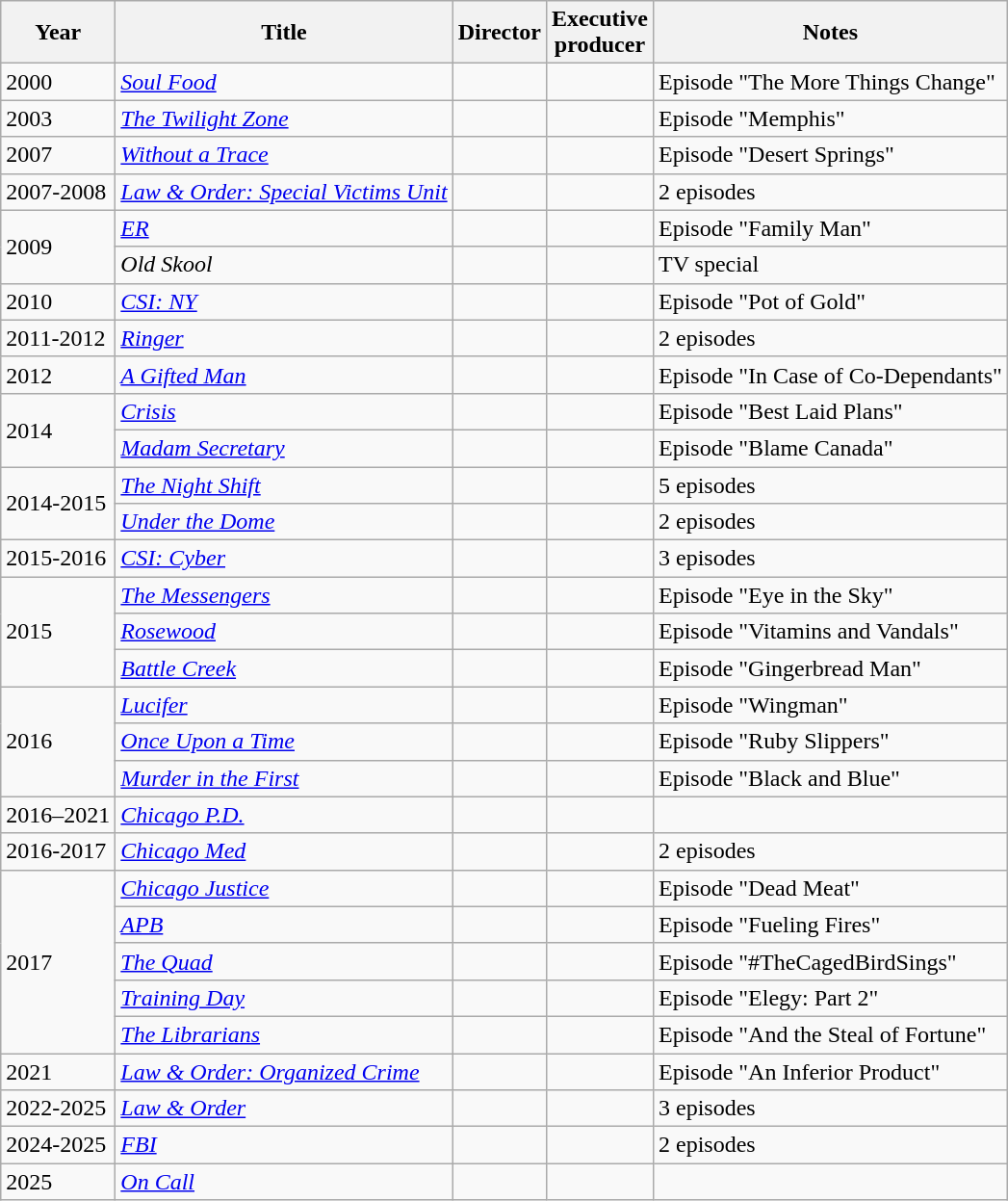<table class="wikitable">
<tr>
<th>Year</th>
<th>Title</th>
<th>Director</th>
<th>Executive<br>producer</th>
<th>Notes</th>
</tr>
<tr>
<td>2000</td>
<td><em><a href='#'>Soul Food</a></em></td>
<td></td>
<td></td>
<td>Episode "The More Things Change"</td>
</tr>
<tr>
<td>2003</td>
<td><em><a href='#'>The Twilight Zone</a></em></td>
<td></td>
<td></td>
<td>Episode "Memphis"</td>
</tr>
<tr>
<td>2007</td>
<td><em><a href='#'>Without a Trace</a></em></td>
<td></td>
<td></td>
<td>Episode "Desert Springs"</td>
</tr>
<tr>
<td>2007-2008</td>
<td><em><a href='#'>Law & Order: Special Victims Unit</a></em></td>
<td></td>
<td></td>
<td>2 episodes</td>
</tr>
<tr>
<td rowspan=2>2009</td>
<td><em><a href='#'>ER</a></em></td>
<td></td>
<td></td>
<td>Episode "Family Man"</td>
</tr>
<tr>
<td><em>Old Skool</em></td>
<td></td>
<td></td>
<td>TV special</td>
</tr>
<tr>
<td>2010</td>
<td><em><a href='#'>CSI: NY</a></em></td>
<td></td>
<td></td>
<td>Episode "Pot of Gold"</td>
</tr>
<tr>
<td>2011-2012</td>
<td><em><a href='#'>Ringer</a></em></td>
<td></td>
<td></td>
<td>2 episodes</td>
</tr>
<tr>
<td>2012</td>
<td><em><a href='#'>A Gifted Man</a></em></td>
<td></td>
<td></td>
<td>Episode "In Case of Co-Dependants"</td>
</tr>
<tr>
<td rowspan=2>2014</td>
<td><em><a href='#'>Crisis</a></em></td>
<td></td>
<td></td>
<td>Episode "Best Laid Plans"</td>
</tr>
<tr>
<td><em><a href='#'>Madam Secretary</a></em></td>
<td></td>
<td></td>
<td>Episode "Blame Canada"</td>
</tr>
<tr>
<td rowspan=2>2014-2015</td>
<td><em><a href='#'>The Night Shift</a></em></td>
<td></td>
<td></td>
<td>5 episodes</td>
</tr>
<tr>
<td><em><a href='#'>Under the Dome</a></em></td>
<td></td>
<td></td>
<td>2 episodes</td>
</tr>
<tr>
<td>2015-2016</td>
<td><em><a href='#'>CSI: Cyber</a></em></td>
<td></td>
<td></td>
<td>3 episodes</td>
</tr>
<tr>
<td rowspan=3>2015</td>
<td><em><a href='#'>The Messengers</a></em></td>
<td></td>
<td></td>
<td>Episode "Eye in the Sky"</td>
</tr>
<tr>
<td><em><a href='#'>Rosewood</a></em></td>
<td></td>
<td></td>
<td>Episode "Vitamins and Vandals"</td>
</tr>
<tr>
<td><a href='#'><em>Battle Creek</em></a></td>
<td></td>
<td></td>
<td>Episode "Gingerbread Man"</td>
</tr>
<tr>
<td rowspan=3>2016</td>
<td><em><a href='#'>Lucifer</a></em></td>
<td></td>
<td></td>
<td>Episode "Wingman"</td>
</tr>
<tr>
<td><em><a href='#'>Once Upon a Time</a></em></td>
<td></td>
<td></td>
<td>Episode "Ruby Slippers"</td>
</tr>
<tr>
<td><em><a href='#'>Murder in the First</a></em></td>
<td></td>
<td></td>
<td>Episode "Black and Blue"</td>
</tr>
<tr>
<td>2016–2021</td>
<td><em><a href='#'>Chicago P.D.</a></em></td>
<td></td>
<td></td>
<td></td>
</tr>
<tr>
<td>2016-2017</td>
<td><em><a href='#'>Chicago Med</a></em></td>
<td></td>
<td></td>
<td>2 episodes</td>
</tr>
<tr>
<td rowspan=5>2017</td>
<td><em><a href='#'>Chicago Justice</a></em></td>
<td></td>
<td></td>
<td>Episode "Dead Meat"</td>
</tr>
<tr>
<td><em><a href='#'>APB</a></em></td>
<td></td>
<td></td>
<td>Episode "Fueling Fires"</td>
</tr>
<tr>
<td><em><a href='#'>The Quad</a></em></td>
<td></td>
<td></td>
<td>Episode "#TheCagedBirdSings"</td>
</tr>
<tr>
<td><em><a href='#'>Training Day</a></em></td>
<td></td>
<td></td>
<td>Episode "Elegy: Part 2"</td>
</tr>
<tr>
<td><em><a href='#'>The Librarians</a></em></td>
<td></td>
<td></td>
<td>Episode "And the Steal of Fortune"</td>
</tr>
<tr>
<td>2021</td>
<td><em><a href='#'>Law & Order: Organized Crime</a></em></td>
<td></td>
<td></td>
<td>Episode "An Inferior Product"</td>
</tr>
<tr>
<td>2022-2025</td>
<td><em><a href='#'>Law & Order</a></em></td>
<td></td>
<td></td>
<td>3 episodes</td>
</tr>
<tr>
<td>2024-2025</td>
<td><em><a href='#'>FBI</a></em></td>
<td></td>
<td></td>
<td>2 episodes</td>
</tr>
<tr>
<td>2025</td>
<td><em><a href='#'>On Call</a></em></td>
<td></td>
<td></td>
<td></td>
</tr>
</table>
